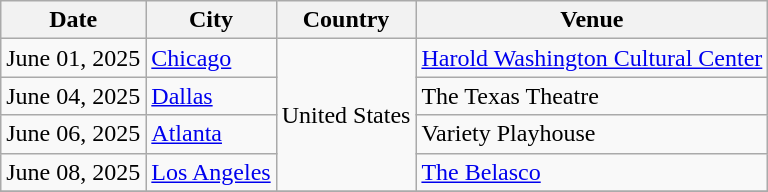<table class="wikitable">
<tr>
<th>Date</th>
<th>City</th>
<th>Country</th>
<th>Venue</th>
</tr>
<tr>
<td>June 01, 2025</td>
<td><a href='#'>Chicago</a></td>
<td rowspan="4">United States</td>
<td><a href='#'>Harold Washington Cultural Center</a></td>
</tr>
<tr>
<td>June 04, 2025</td>
<td><a href='#'>Dallas</a></td>
<td>The Texas Theatre</td>
</tr>
<tr>
<td>June 06, 2025</td>
<td><a href='#'>Atlanta</a></td>
<td>Variety Playhouse</td>
</tr>
<tr>
<td>June 08, 2025</td>
<td><a href='#'>Los Angeles</a></td>
<td><a href='#'>The Belasco</a></td>
</tr>
<tr>
</tr>
</table>
